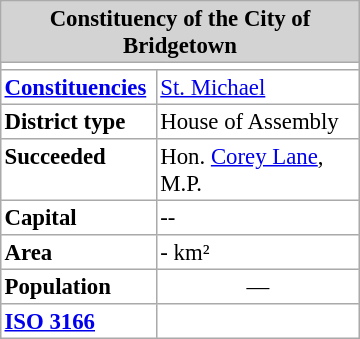<table border="1" cellspacing="0" cellpadding="2" width="240" style="margin: 0 0 1em 1em; border: 1px #aaa solid; border-collapse: collapse; font-size: 95%;" align="right">
<tr>
<td align=center colspan=3 bgcolor=#d3d3d3><span><strong>Constituency of the City of Bridgetown</strong></span></td>
</tr>
<tr>
<th align="center" colspan="3"></th>
</tr>
<tr>
<td align="left" valign="top"><strong><a href='#'>Constituencies</a></strong></td>
<td colspan=2 valign=top><a href='#'>St. Michael</a></td>
</tr>
<tr>
<td align="left" valign="top"><strong>District type</strong></td>
<td colspan=2 valign=top>House of Assembly</td>
</tr>
<tr>
<td align="left" valign="top"><strong>Succeeded</strong></td>
<td colspan=2 valign=top>Hon. <a href='#'>Corey Lane</a>, M.P.</td>
</tr>
<tr>
<th align="left" valign="top"><strong>Capital</strong></th>
<td colspan=2 valign=top>--</td>
</tr>
<tr>
<th align="left" valign="top"><strong>Area</strong></th>
<td colspan=2 valign=top>- km²</td>
</tr>
<tr>
<td align="left" valign="top"><strong>Population </strong></td>
<td align=left valign=top style="text-align: center;">—</td>
</tr>
<tr>
<th align="left" valign="top"><a href='#'>ISO 3166</a></th>
<td colspan=2 valign=top></td>
</tr>
</table>
